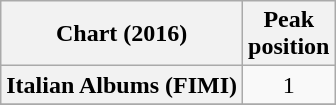<table class="wikitable sortable plainrowheaders" style="text-align:center">
<tr>
<th scope="col">Chart (2016)</th>
<th scope="col">Peak<br>position</th>
</tr>
<tr>
<th scope="row">Italian Albums (FIMI)</th>
<td>1</td>
</tr>
<tr>
</tr>
</table>
